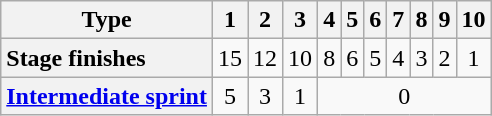<table class="wikitable plainrowheaders floatright" style="text-align: center;">
<tr>
<th scope="col">Type</th>
<th scope="col">1</th>
<th scope="col">2</th>
<th scope="col">3</th>
<th scope="col">4</th>
<th scope="col">5</th>
<th scope="col">6</th>
<th scope="col">7</th>
<th scope="col">8</th>
<th scope="col">9</th>
<th scope="col">10</th>
</tr>
<tr>
<th scope="row" style="text-align:left;">Stage finishes</th>
<td>15</td>
<td>12</td>
<td>10</td>
<td>8</td>
<td>6</td>
<td>5</td>
<td>4</td>
<td>3</td>
<td>2</td>
<td>1</td>
</tr>
<tr>
<th scope="row" style="text-align:left;"> <a href='#'>Intermediate sprint</a></th>
<td>5</td>
<td>3</td>
<td>1</td>
<td colspan="7">0</td>
</tr>
</table>
